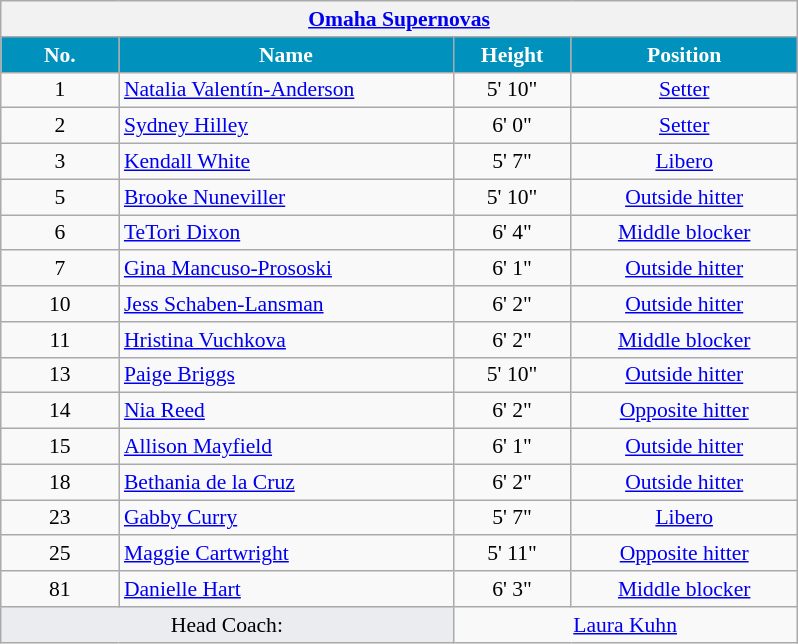<table class="wikitable collapsible collapsed" style="font-size:90%; text-align:center">
<tr>
<th colspan=5 style="width:30em"><a href='#'>Omaha Supernovas</a></th>
</tr>
<tr>
<th style="width:5em; color:#FFFFFF; background-color:#0092BC">No.</th>
<th style="width:15em; color:#FFFFFF; background-color:#0092BC">Name</th>
<th style="width:5em; color:#FFFFFF; background-color:#0092BC">Height</th>
<th style="width:10em; color:#FFFFFF; background-color:#0092BC">Position</th>
</tr>
<tr>
<td>1</td>
<td align=left> <a href='#'>Natalia Valentín-Anderson</a></td>
<td>5' 10"</td>
<td><a href='#'>Setter</a></td>
</tr>
<tr>
<td>2</td>
<td align=left> <a href='#'>Sydney Hilley</a></td>
<td>6' 0"</td>
<td><a href='#'>Setter</a></td>
</tr>
<tr>
<td>3</td>
<td align=left> <a href='#'>Kendall White</a></td>
<td>5' 7"</td>
<td><a href='#'>Libero</a></td>
</tr>
<tr>
<td>5</td>
<td align=left> <a href='#'>Brooke Nuneviller</a></td>
<td>5' 10"</td>
<td><a href='#'>Outside hitter</a></td>
</tr>
<tr>
<td>6</td>
<td align=left> <a href='#'>TeTori Dixon</a></td>
<td>6' 4"</td>
<td><a href='#'>Middle blocker</a></td>
</tr>
<tr>
<td>7</td>
<td align=left> <a href='#'>Gina Mancuso-Prososki</a></td>
<td>6' 1"</td>
<td><a href='#'>Outside hitter</a></td>
</tr>
<tr>
<td>10</td>
<td align=left> <a href='#'>Jess Schaben-Lansman</a></td>
<td>6' 2"</td>
<td><a href='#'>Outside hitter</a></td>
</tr>
<tr>
<td>11</td>
<td align=left> <a href='#'>Hristina Vuchkova</a></td>
<td>6' 2"</td>
<td><a href='#'>Middle blocker</a></td>
</tr>
<tr>
<td>13</td>
<td align=left> <a href='#'>Paige Briggs</a></td>
<td>5' 10"</td>
<td><a href='#'>Outside hitter</a></td>
</tr>
<tr>
<td>14</td>
<td align=left> <a href='#'>Nia Reed</a></td>
<td>6' 2"</td>
<td><a href='#'>Opposite hitter</a></td>
</tr>
<tr>
<td>15</td>
<td align=left> <a href='#'>Allison Mayfield</a></td>
<td>6' 1"</td>
<td><a href='#'>Outside hitter</a></td>
</tr>
<tr>
<td>18</td>
<td align=left> <a href='#'>Bethania de la Cruz</a></td>
<td>6' 2"</td>
<td><a href='#'>Outside hitter</a></td>
</tr>
<tr>
<td>23</td>
<td align=left> <a href='#'>Gabby Curry</a></td>
<td>5' 7"</td>
<td><a href='#'>Libero</a></td>
</tr>
<tr>
<td>25</td>
<td align=left> <a href='#'>Maggie Cartwright</a></td>
<td>5' 11"</td>
<td><a href='#'>Opposite hitter</a></td>
</tr>
<tr>
<td>81</td>
<td align=left> <a href='#'>Danielle Hart</a></td>
<td>6' 3"</td>
<td><a href='#'>Middle blocker</a></td>
</tr>
<tr class="sortbottom">
<td colspan=2 style="background:#EAECF0">Head Coach:</td>
<td colspan=2> <a href='#'>Laura Kuhn</a></td>
</tr>
</table>
